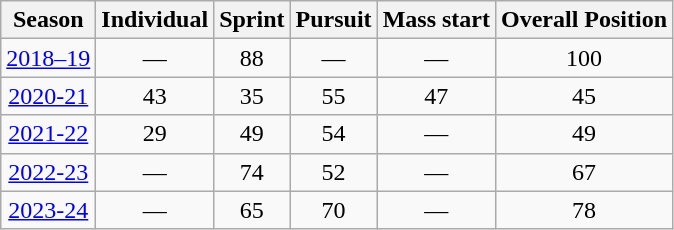<table class="wikitable sortable" style="text-align: center;">
<tr>
<th>Season</th>
<th>Individual</th>
<th>Sprint</th>
<th>Pursuit</th>
<th>Mass start</th>
<th>Overall Position</th>
</tr>
<tr>
<td><a href='#'>2018–19</a></td>
<td>—</td>
<td>88</td>
<td>—</td>
<td>—</td>
<td>100</td>
</tr>
<tr>
<td><a href='#'>2020-21</a></td>
<td>43</td>
<td>35</td>
<td>55</td>
<td>47</td>
<td>45</td>
</tr>
<tr>
<td><a href='#'>2021-22</a></td>
<td>29</td>
<td>49</td>
<td>54</td>
<td>—</td>
<td>49</td>
</tr>
<tr>
<td><a href='#'>2022-23</a></td>
<td>—</td>
<td>74</td>
<td>52</td>
<td>—</td>
<td>67</td>
</tr>
<tr>
<td><a href='#'>2023-24</a></td>
<td>—</td>
<td>65</td>
<td>70</td>
<td>—</td>
<td>78</td>
</tr>
</table>
